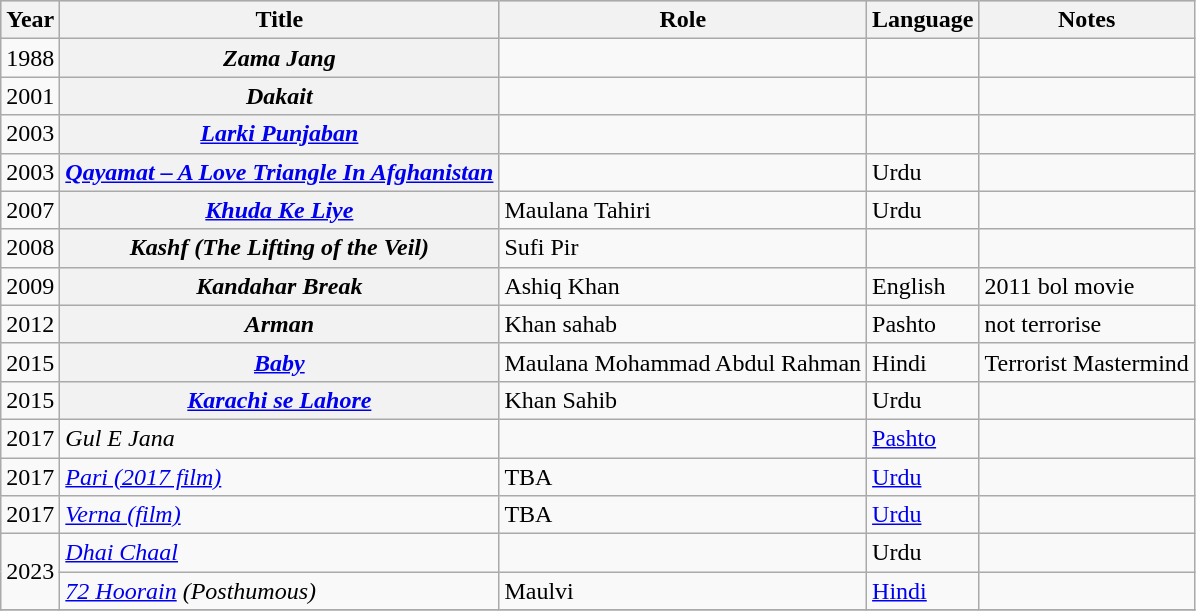<table class="wikitable sortable plainrowheaders">
<tr style="background:#ccc; text-align:center;">
<th scope="col">Year</th>
<th scope="col">Title</th>
<th scope="col">Role</th>
<th scope="col">Language</th>
<th class=unsortable scope="col">Notes</th>
</tr>
<tr>
<td>1988</td>
<th scope="row"><em>Zama Jang</em></th>
<td></td>
<td></td>
<td></td>
</tr>
<tr>
<td>2001</td>
<th scope="row"><em>Dakait</em></th>
<td></td>
<td></td>
<td></td>
</tr>
<tr>
<td>2003</td>
<th scope="row"><em><a href='#'>Larki Punjaban</a></em></th>
<td></td>
<td></td>
<td></td>
</tr>
<tr>
<td>2003</td>
<th scope="row"><em><a href='#'>Qayamat – A Love Triangle In Afghanistan</a></em></th>
<td></td>
<td>Urdu</td>
<td></td>
</tr>
<tr>
<td>2007</td>
<th scope="row"><em><a href='#'>Khuda Ke Liye</a></em></th>
<td>Maulana Tahiri</td>
<td>Urdu</td>
<td></td>
</tr>
<tr>
<td>2008</td>
<th scope="row"><em>Kashf (The Lifting of the Veil)</em></th>
<td>Sufi Pir</td>
<td></td>
<td></td>
</tr>
<tr>
<td>2009</td>
<th scope="row"><em>Kandahar Break</em></th>
<td>Ashiq Khan</td>
<td>English</td>
<td>2011 bol movie</td>
</tr>
<tr>
<td>2012</td>
<th scope="row"><em>Arman</em></th>
<td>Khan sahab</td>
<td>Pashto</td>
<td>not terrorise</td>
</tr>
<tr>
<td>2015</td>
<th scope="row"><em><a href='#'>Baby</a></em></th>
<td>Maulana Mohammad Abdul Rahman</td>
<td>Hindi</td>
<td>Terrorist Mastermind</td>
</tr>
<tr>
<td>2015</td>
<th scope="row"><em><a href='#'>Karachi se Lahore</a></em></th>
<td>Khan Sahib</td>
<td>Urdu</td>
<td></td>
</tr>
<tr>
<td>2017</td>
<td><em>Gul E Jana</em></td>
<td></td>
<td><a href='#'>Pashto</a></td>
<td></td>
</tr>
<tr>
<td>2017</td>
<td><em><a href='#'>Pari (2017 film)</a></em></td>
<td>TBA</td>
<td><a href='#'>Urdu</a></td>
<td></td>
</tr>
<tr>
<td>2017</td>
<td><em><a href='#'>Verna (film)</a></em></td>
<td>TBA</td>
<td><a href='#'>Urdu</a></td>
<td></td>
</tr>
<tr>
<td rowspan=2>2023</td>
<td><em><a href='#'>Dhai Chaal</a></em></td>
<td></td>
<td>Urdu</td>
<td></td>
</tr>
<tr>
<td><em><a href='#'>72 Hoorain</a> (Posthumous)</em></td>
<td>Maulvi</td>
<td><a href='#'>Hindi</a></td>
<td></td>
</tr>
<tr>
</tr>
</table>
